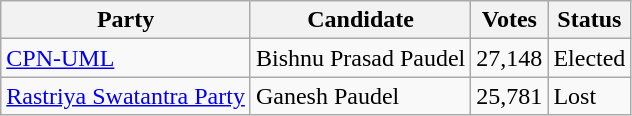<table class="wikitable">
<tr>
<th>Party</th>
<th>Candidate</th>
<th>Votes</th>
<th>Status</th>
</tr>
<tr>
<td><a href='#'>CPN-UML</a></td>
<td>Bishnu Prasad Paudel</td>
<td>27,148</td>
<td>Elected</td>
</tr>
<tr>
<td><a href='#'>Rastriya Swatantra Party</a></td>
<td>Ganesh Paudel</td>
<td>25,781</td>
<td>Lost</td>
</tr>
</table>
